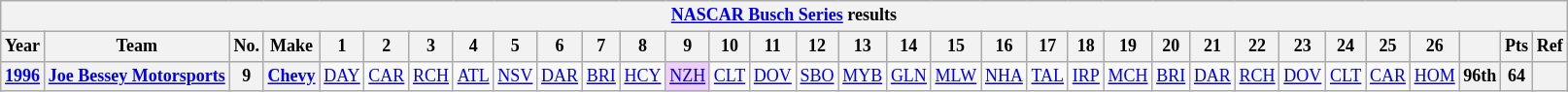<table class="wikitable" style="text-align:center; font-size:75%">
<tr>
<th colspan=42><a href='#'>NASCAR Busch Series</a> results</th>
</tr>
<tr>
<th>Year</th>
<th>Team</th>
<th>No.</th>
<th>Make</th>
<th>1</th>
<th>2</th>
<th>3</th>
<th>4</th>
<th>5</th>
<th>6</th>
<th>7</th>
<th>8</th>
<th>9</th>
<th>10</th>
<th>11</th>
<th>12</th>
<th>13</th>
<th>14</th>
<th>15</th>
<th>16</th>
<th>17</th>
<th>18</th>
<th>19</th>
<th>20</th>
<th>21</th>
<th>22</th>
<th>23</th>
<th>24</th>
<th>25</th>
<th>26</th>
<th></th>
<th>Pts</th>
<th>Ref</th>
</tr>
<tr>
<th><a href='#'>1996</a></th>
<th nowrap><a href='#'>Joe Bessey Motorsports</a></th>
<th>9</th>
<th><a href='#'>Chevy</a></th>
<td><a href='#'>DAY</a></td>
<td><a href='#'>CAR</a></td>
<td><a href='#'>RCH</a></td>
<td><a href='#'>ATL</a></td>
<td><a href='#'>NSV</a></td>
<td><a href='#'>DAR</a></td>
<td><a href='#'>BRI</a></td>
<td><a href='#'>HCY</a></td>
<td style="background:#EFCFFF;"><a href='#'>NZH</a><br></td>
<td><a href='#'>CLT</a></td>
<td><a href='#'>DOV</a></td>
<td><a href='#'>SBO</a></td>
<td><a href='#'>MYB</a></td>
<td><a href='#'>GLN</a></td>
<td><a href='#'>MLW</a></td>
<td><a href='#'>NHA</a></td>
<td><a href='#'>TAL</a></td>
<td><a href='#'>IRP</a></td>
<td><a href='#'>MCH</a></td>
<td><a href='#'>BRI</a></td>
<td><a href='#'>DAR</a></td>
<td><a href='#'>RCH</a></td>
<td><a href='#'>DOV</a></td>
<td><a href='#'>CLT</a></td>
<td><a href='#'>CAR</a></td>
<td><a href='#'>HOM</a></td>
<th>96th</th>
<th>64</th>
<th></th>
</tr>
</table>
